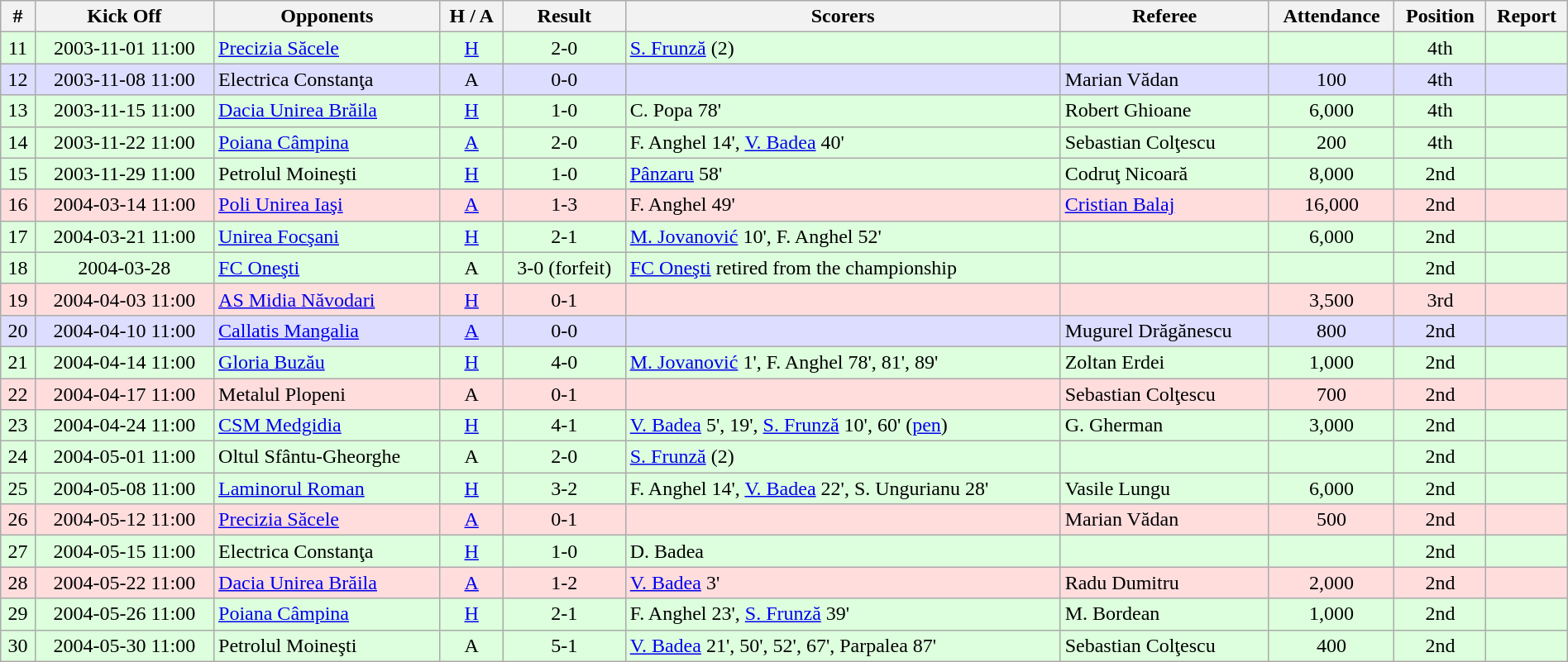<table class="wikitable" style="width:100%;">
<tr style="background:#f0f6ff;">
<th>#</th>
<th>Kick Off</th>
<th>Opponents</th>
<th>H / A</th>
<th>Result</th>
<th>Scorers</th>
<th>Referee</th>
<th>Attendance</th>
<th>Position</th>
<th>Report</th>
</tr>
<tr bgcolor="#ddffdd">
<td align=center>11</td>
<td align=center>2003-11-01 11:00</td>
<td><a href='#'>Precizia Săcele</a></td>
<td align=center><a href='#'>H</a></td>
<td align=center>2-0</td>
<td><a href='#'>S. Frunză</a> (2)</td>
<td></td>
<td align=center></td>
<td align=center>4th</td>
<td></td>
</tr>
<tr bgcolor="#ddddff">
<td align=center>12</td>
<td align=center>2003-11-08 11:00</td>
<td>Electrica Constanţa</td>
<td align=center>A</td>
<td align=center>0-0</td>
<td></td>
<td>Marian Vădan</td>
<td align=center>100</td>
<td align=center>4th</td>
<td></td>
</tr>
<tr bgcolor="#ddffdd">
<td align=center>13</td>
<td align=center>2003-11-15 11:00</td>
<td><a href='#'>Dacia Unirea Brăila</a></td>
<td align=center><a href='#'>H</a></td>
<td align=center>1-0</td>
<td>C. Popa 78'</td>
<td>Robert Ghioane</td>
<td align=center>6,000</td>
<td align=center>4th</td>
<td></td>
</tr>
<tr bgcolor="#ddffdd">
<td align=center>14</td>
<td align=center>2003-11-22 11:00</td>
<td><a href='#'>Poiana Câmpina</a></td>
<td align=center><a href='#'>A</a></td>
<td align=center>2-0</td>
<td>F. Anghel 14', <a href='#'>V. Badea</a> 40'</td>
<td>Sebastian Colţescu</td>
<td align=center>200</td>
<td align=center>4th</td>
<td></td>
</tr>
<tr bgcolor="#ddffdd">
<td align=center>15</td>
<td align=center>2003-11-29 11:00</td>
<td>Petrolul Moineşti</td>
<td align=center><a href='#'>H</a></td>
<td align=center>1-0</td>
<td><a href='#'>Pânzaru</a> 58'</td>
<td>Codruţ Nicoară</td>
<td align=center>8,000</td>
<td align=center>2nd</td>
<td></td>
</tr>
<tr bgcolor="#ffdddd">
<td align=center>16</td>
<td align=center>2004-03-14 11:00</td>
<td><a href='#'>Poli Unirea Iaşi</a></td>
<td align=center><a href='#'>A</a></td>
<td align=center>1-3</td>
<td>F. Anghel 49'</td>
<td><a href='#'>Cristian Balaj</a></td>
<td align=center>16,000</td>
<td align=center>2nd</td>
<td></td>
</tr>
<tr bgcolor="#ddffdd">
<td align=center>17</td>
<td align=center>2004-03-21 11:00</td>
<td><a href='#'>Unirea Focşani</a></td>
<td align=center><a href='#'>H</a></td>
<td align=center>2-1</td>
<td><a href='#'>M. Jovanović</a> 10', F. Anghel 52'</td>
<td></td>
<td align=center>6,000</td>
<td align=center>2nd</td>
<td></td>
</tr>
<tr bgcolor="#ddffdd">
<td align=center>18</td>
<td align=center>2004-03-28</td>
<td><a href='#'>FC Oneşti</a></td>
<td align=center>A</td>
<td align=center>3-0 (forfeit)</td>
<td><a href='#'>FC Oneşti</a> retired from the championship</td>
<td></td>
<td align=center></td>
<td align=center>2nd</td>
<td></td>
</tr>
<tr bgcolor="#ffdddd">
<td align=center>19</td>
<td align=center>2004-04-03 11:00</td>
<td><a href='#'>AS Midia Năvodari</a></td>
<td align=center><a href='#'>H</a></td>
<td align=center>0-1</td>
<td></td>
<td></td>
<td align=center>3,500</td>
<td align=center>3rd</td>
<td></td>
</tr>
<tr bgcolor="#ddddff">
<td align=center>20</td>
<td align=center>2004-04-10 11:00</td>
<td><a href='#'>Callatis Mangalia</a></td>
<td align=center><a href='#'>A</a></td>
<td align=center>0-0</td>
<td></td>
<td>Mugurel Drăgănescu</td>
<td align=center>800</td>
<td align=center>2nd</td>
<td></td>
</tr>
<tr bgcolor="#ddffdd">
<td align=center>21</td>
<td align=center>2004-04-14 11:00</td>
<td><a href='#'>Gloria Buzău</a></td>
<td align=center><a href='#'>H</a></td>
<td align=center>4-0</td>
<td><a href='#'>M. Jovanović</a> 1', F. Anghel 78', 81', 89'</td>
<td>Zoltan Erdei</td>
<td align=center>1,000</td>
<td align=center>2nd</td>
<td></td>
</tr>
<tr bgcolor="#ffdddd">
<td align=center>22</td>
<td align=center>2004-04-17 11:00</td>
<td>Metalul Plopeni</td>
<td align=center>A</td>
<td align=center>0-1</td>
<td></td>
<td>Sebastian Colţescu</td>
<td align=center>700</td>
<td align=center>2nd</td>
<td></td>
</tr>
<tr bgcolor="#ddffdd">
<td align=center>23</td>
<td align=center>2004-04-24 11:00</td>
<td><a href='#'>CSM Medgidia</a></td>
<td align=center><a href='#'>H</a></td>
<td align=center>4-1</td>
<td><a href='#'>V. Badea</a> 5', 19', <a href='#'>S. Frunză</a> 10', 60' (<a href='#'>pen</a>)</td>
<td>G. Gherman</td>
<td align=center>3,000</td>
<td align=center>2nd</td>
<td></td>
</tr>
<tr bgcolor="#ddffdd">
<td align=center>24</td>
<td align=center>2004-05-01 11:00</td>
<td>Oltul Sfântu-Gheorghe</td>
<td align=center>A</td>
<td align=center>2-0</td>
<td><a href='#'>S. Frunză</a> (2)</td>
<td></td>
<td align=center></td>
<td align=center>2nd</td>
<td></td>
</tr>
<tr bgcolor="#ddffdd">
<td align=center>25</td>
<td align=center>2004-05-08 11:00</td>
<td><a href='#'>Laminorul Roman</a></td>
<td align=center><a href='#'>H</a></td>
<td align=center>3-2</td>
<td>F. Anghel 14', <a href='#'>V. Badea</a> 22', S. Ungurianu 28'</td>
<td>Vasile Lungu</td>
<td align=center>6,000</td>
<td align=center>2nd</td>
<td></td>
</tr>
<tr bgcolor="#ffdddd">
<td align=center>26</td>
<td align=center>2004-05-12 11:00</td>
<td><a href='#'>Precizia Săcele</a></td>
<td align=center><a href='#'>A</a></td>
<td align=center>0-1</td>
<td></td>
<td>Marian Vădan</td>
<td align=center>500</td>
<td align=center>2nd</td>
<td></td>
</tr>
<tr bgcolor="#ddffdd">
<td align=center>27</td>
<td align=center>2004-05-15 11:00</td>
<td>Electrica Constanţa</td>
<td align=center><a href='#'>H</a></td>
<td align=center>1-0</td>
<td>D. Badea</td>
<td></td>
<td align=center></td>
<td align=center>2nd</td>
<td></td>
</tr>
<tr bgcolor="#ffdddd">
<td align=center>28</td>
<td align=center>2004-05-22 11:00</td>
<td><a href='#'>Dacia Unirea Brăila</a></td>
<td align=center><a href='#'>A</a></td>
<td align=center>1-2</td>
<td><a href='#'>V. Badea</a> 3'</td>
<td>Radu Dumitru</td>
<td align=center>2,000</td>
<td align=center>2nd</td>
<td></td>
</tr>
<tr bgcolor="#ddffdd">
<td align=center>29</td>
<td align=center>2004-05-26 11:00</td>
<td><a href='#'>Poiana Câmpina</a></td>
<td align=center><a href='#'>H</a></td>
<td align=center>2-1</td>
<td>F. Anghel 23', <a href='#'>S. Frunză</a> 39'</td>
<td>M. Bordean</td>
<td align=center>1,000</td>
<td align=center>2nd</td>
<td></td>
</tr>
<tr bgcolor="#ddffdd">
<td align=center>30</td>
<td align=center>2004-05-30 11:00</td>
<td>Petrolul Moineşti</td>
<td align=center>A</td>
<td align=center>5-1</td>
<td><a href='#'>V. Badea</a> 21', 50', 52', 67', Parpalea 87'</td>
<td>Sebastian Colţescu</td>
<td align=center>400</td>
<td align=center>2nd</td>
<td></td>
</tr>
</table>
